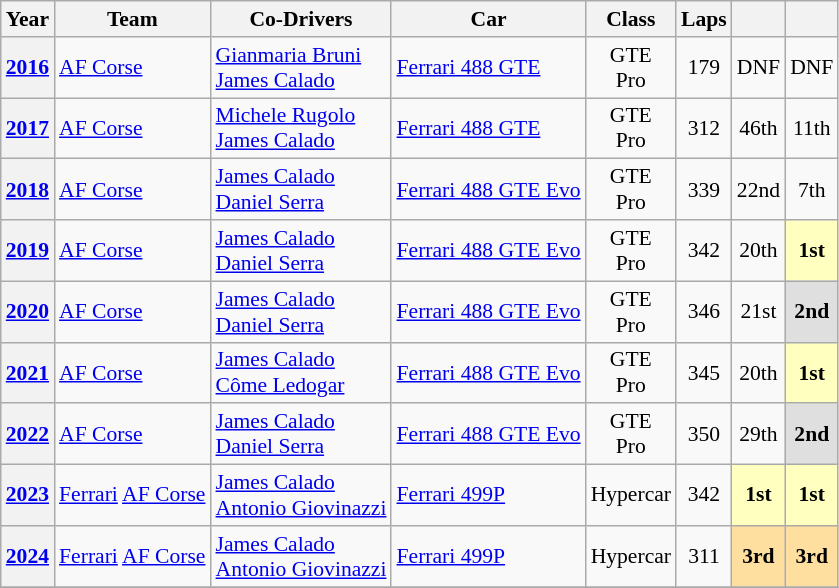<table class="wikitable" style="text-align:center; font-size:90%">
<tr>
<th>Year</th>
<th>Team</th>
<th>Co-Drivers</th>
<th>Car</th>
<th>Class</th>
<th>Laps</th>
<th></th>
<th></th>
</tr>
<tr>
<th><a href='#'>2016</a></th>
<td align="left"> <a href='#'>AF Corse</a></td>
<td align="left"> <a href='#'>Gianmaria Bruni</a><br> <a href='#'>James Calado</a></td>
<td align="left"><a href='#'>Ferrari 488 GTE</a></td>
<td>GTE<br>Pro</td>
<td>179</td>
<td>DNF</td>
<td>DNF</td>
</tr>
<tr>
<th><a href='#'>2017</a></th>
<td align="left"> <a href='#'>AF Corse</a></td>
<td align="left"> <a href='#'>Michele Rugolo</a><br> <a href='#'>James Calado</a></td>
<td align="left"><a href='#'>Ferrari 488 GTE</a></td>
<td>GTE<br>Pro</td>
<td>312</td>
<td>46th</td>
<td>11th</td>
</tr>
<tr>
<th><a href='#'>2018</a></th>
<td align="left"> <a href='#'>AF Corse</a></td>
<td align="left"> <a href='#'>James Calado</a><br> <a href='#'>Daniel Serra</a></td>
<td align="left"><a href='#'>Ferrari 488 GTE Evo</a></td>
<td>GTE<br>Pro</td>
<td>339</td>
<td>22nd</td>
<td>7th</td>
</tr>
<tr>
<th><a href='#'>2019</a></th>
<td align="left"> <a href='#'>AF Corse</a></td>
<td align="left"> <a href='#'>James Calado</a><br> <a href='#'>Daniel Serra</a></td>
<td align="left"><a href='#'>Ferrari 488 GTE Evo</a></td>
<td>GTE<br>Pro</td>
<td>342</td>
<td>20th</td>
<td style="background:#FFFFBF;"><strong>1st</strong></td>
</tr>
<tr>
<th><a href='#'>2020</a></th>
<td align="left"> <a href='#'>AF Corse</a></td>
<td align="left"> <a href='#'>James Calado</a><br> <a href='#'>Daniel Serra</a></td>
<td align="left"><a href='#'>Ferrari 488 GTE Evo</a></td>
<td>GTE<br>Pro</td>
<td>346</td>
<td>21st</td>
<td style="background:#DFDFDF;"><strong>2nd</strong></td>
</tr>
<tr>
<th><a href='#'>2021</a></th>
<td align="left"> <a href='#'>AF Corse</a></td>
<td align="left"> <a href='#'>James Calado</a><br> <a href='#'>Côme Ledogar</a></td>
<td align="left"><a href='#'>Ferrari 488 GTE Evo</a></td>
<td>GTE<br>Pro</td>
<td>345</td>
<td>20th</td>
<td style="background:#FFFFBF;"><strong>1st</strong></td>
</tr>
<tr>
<th><a href='#'>2022</a></th>
<td align="left"> <a href='#'>AF Corse</a></td>
<td align="left"> <a href='#'>James Calado</a><br> <a href='#'>Daniel Serra</a></td>
<td align="left"><a href='#'>Ferrari 488 GTE Evo</a></td>
<td>GTE<br>Pro</td>
<td>350</td>
<td>29th</td>
<td style="background:#DFDFDF;"><strong>2nd</strong></td>
</tr>
<tr>
<th><a href='#'>2023</a></th>
<td align="left"> <a href='#'>Ferrari</a> <a href='#'>AF Corse</a></td>
<td align="left"> <a href='#'>James Calado</a><br> <a href='#'>Antonio Giovinazzi</a></td>
<td align="left"><a href='#'>Ferrari 499P</a></td>
<td>Hypercar</td>
<td>342</td>
<td style="background:#FFFFBF;"><strong>1st</strong></td>
<td style="background:#FFFFBF;"><strong>1st</strong></td>
</tr>
<tr>
<th><a href='#'>2024</a></th>
<td align="left" nowrap> <a href='#'>Ferrari</a> <a href='#'>AF Corse</a></td>
<td align="left" nowrap> <a href='#'>James Calado</a><br> <a href='#'>Antonio Giovinazzi</a></td>
<td align="left" nowrap><a href='#'>Ferrari 499P</a></td>
<td>Hypercar</td>
<td>311</td>
<td style="background:#FFDF9F;"><strong>3rd</strong></td>
<td style="background:#FFDF9F;"><strong>3rd</strong></td>
</tr>
<tr>
</tr>
</table>
